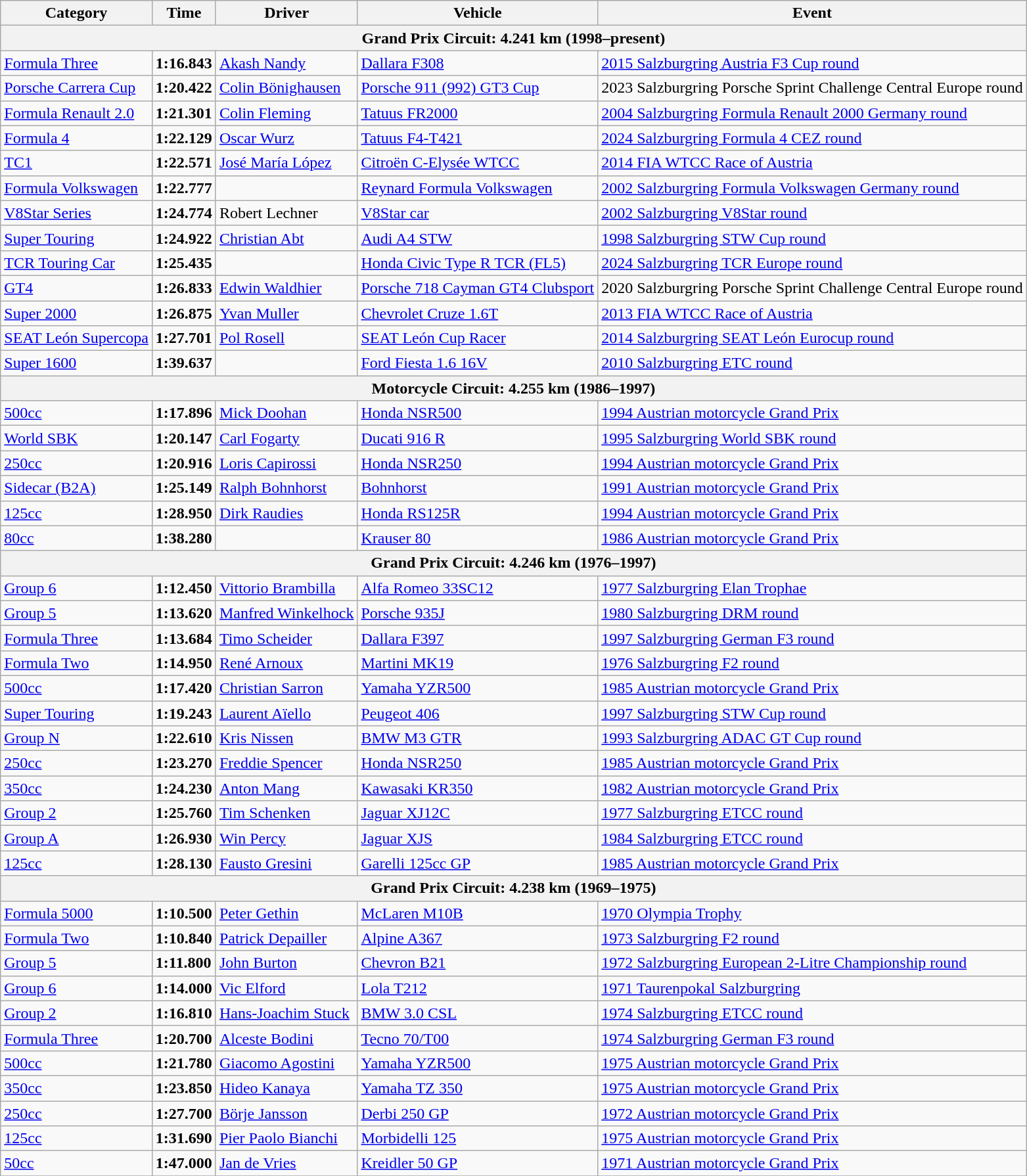<table class="wikitable">
<tr>
<th>Category</th>
<th>Time</th>
<th>Driver</th>
<th>Vehicle</th>
<th>Event</th>
</tr>
<tr>
<th colspan=5>Grand Prix Circuit: 4.241 km (1998–present)</th>
</tr>
<tr>
<td><a href='#'>Formula Three</a></td>
<td><strong>1:16.843</strong></td>
<td><a href='#'>Akash Nandy</a></td>
<td><a href='#'>Dallara F308</a></td>
<td><a href='#'>2015 Salzburgring Austria F3 Cup round</a></td>
</tr>
<tr>
<td><a href='#'>Porsche Carrera Cup</a></td>
<td><strong>1:20.422</strong></td>
<td><a href='#'>Colin Bönighausen</a></td>
<td><a href='#'>Porsche 911 (992) GT3 Cup</a></td>
<td>2023 Salzburgring Porsche Sprint Challenge Central Europe round</td>
</tr>
<tr>
<td><a href='#'>Formula Renault 2.0</a></td>
<td><strong>1:21.301</strong></td>
<td><a href='#'>Colin Fleming</a></td>
<td><a href='#'>Tatuus FR2000</a></td>
<td><a href='#'>2004 Salzburgring Formula Renault 2000 Germany round</a></td>
</tr>
<tr>
<td><a href='#'>Formula 4</a></td>
<td><strong>1:22.129</strong></td>
<td><a href='#'>Oscar Wurz</a></td>
<td><a href='#'>Tatuus F4-T421</a></td>
<td><a href='#'>2024 Salzburgring Formula 4 CEZ round</a></td>
</tr>
<tr>
<td><a href='#'>TC1</a></td>
<td><strong>1:22.571</strong></td>
<td><a href='#'>José María López</a></td>
<td><a href='#'>Citroën C-Elysée WTCC</a></td>
<td><a href='#'>2014 FIA WTCC Race of Austria</a></td>
</tr>
<tr>
<td><a href='#'>Formula Volkswagen</a></td>
<td><strong>1:22.777</strong></td>
<td></td>
<td><a href='#'>Reynard Formula Volkswagen</a></td>
<td><a href='#'>2002 Salzburgring Formula Volkswagen Germany round</a></td>
</tr>
<tr>
<td><a href='#'>V8Star Series</a></td>
<td><strong>1:24.774</strong></td>
<td>Robert Lechner</td>
<td><a href='#'>V8Star car</a></td>
<td><a href='#'>2002 Salzburgring V8Star round</a></td>
</tr>
<tr>
<td><a href='#'>Super Touring</a></td>
<td><strong>1:24.922</strong></td>
<td><a href='#'>Christian Abt</a></td>
<td><a href='#'>Audi A4 STW</a></td>
<td><a href='#'>1998 Salzburgring STW Cup round</a></td>
</tr>
<tr>
<td><a href='#'>TCR Touring Car</a></td>
<td><strong>1:25.435</strong></td>
<td></td>
<td><a href='#'>Honda Civic Type R TCR (FL5)</a></td>
<td><a href='#'>2024 Salzburgring TCR Europe round</a></td>
</tr>
<tr>
<td><a href='#'>GT4</a></td>
<td><strong>1:26.833</strong></td>
<td><a href='#'>Edwin Waldhier</a></td>
<td><a href='#'>Porsche 718 Cayman GT4 Clubsport</a></td>
<td>2020 Salzburgring Porsche Sprint Challenge Central Europe round</td>
</tr>
<tr>
<td><a href='#'>Super 2000</a></td>
<td><strong>1:26.875</strong></td>
<td><a href='#'>Yvan Muller</a></td>
<td><a href='#'>Chevrolet Cruze 1.6T</a></td>
<td><a href='#'>2013 FIA WTCC Race of Austria</a></td>
</tr>
<tr>
<td><a href='#'>SEAT León Supercopa</a></td>
<td><strong>1:27.701</strong></td>
<td><a href='#'>Pol Rosell</a></td>
<td><a href='#'>SEAT León Cup Racer</a></td>
<td><a href='#'>2014 Salzburgring SEAT León Eurocup round</a></td>
</tr>
<tr>
<td><a href='#'>Super 1600</a></td>
<td><strong>1:39.637</strong></td>
<td></td>
<td><a href='#'>Ford Fiesta 1.6 16V</a></td>
<td><a href='#'>2010 Salzburgring ETC round</a></td>
</tr>
<tr>
<th colspan=5>Motorcycle Circuit: 4.255 km (1986–1997)</th>
</tr>
<tr>
<td><a href='#'>500cc</a></td>
<td><strong>1:17.896</strong></td>
<td><a href='#'>Mick Doohan</a></td>
<td><a href='#'>Honda NSR500</a></td>
<td><a href='#'>1994 Austrian motorcycle Grand Prix</a></td>
</tr>
<tr>
<td><a href='#'>World SBK</a></td>
<td><strong>1:20.147</strong></td>
<td><a href='#'>Carl Fogarty</a></td>
<td><a href='#'>Ducati 916 R</a></td>
<td><a href='#'>1995 Salzburgring World SBK round</a></td>
</tr>
<tr>
<td><a href='#'>250cc</a></td>
<td><strong>1:20.916</strong></td>
<td><a href='#'>Loris Capirossi</a></td>
<td><a href='#'>Honda NSR250</a></td>
<td><a href='#'>1994 Austrian motorcycle Grand Prix</a></td>
</tr>
<tr>
<td><a href='#'>Sidecar (B2A)</a></td>
<td><strong>1:25.149</strong></td>
<td><a href='#'>Ralph Bohnhorst</a></td>
<td><a href='#'>Bohnhorst</a></td>
<td><a href='#'>1991 Austrian motorcycle Grand Prix</a></td>
</tr>
<tr>
<td><a href='#'>125cc</a></td>
<td><strong>1:28.950</strong></td>
<td><a href='#'>Dirk Raudies</a></td>
<td><a href='#'>Honda RS125R</a></td>
<td><a href='#'>1994 Austrian motorcycle Grand Prix</a></td>
</tr>
<tr>
<td><a href='#'>80cc</a></td>
<td><strong>1:38.280</strong></td>
<td></td>
<td><a href='#'>Krauser 80</a></td>
<td><a href='#'>1986 Austrian motorcycle Grand Prix</a></td>
</tr>
<tr>
<th colspan=5>Grand Prix Circuit: 4.246 km (1976–1997)</th>
</tr>
<tr>
<td><a href='#'>Group 6</a></td>
<td><strong>1:12.450</strong></td>
<td><a href='#'>Vittorio Brambilla</a></td>
<td><a href='#'>Alfa Romeo 33SC12</a></td>
<td><a href='#'>1977 Salzburgring Elan Trophae</a></td>
</tr>
<tr>
<td><a href='#'>Group 5</a></td>
<td><strong>1:13.620</strong></td>
<td><a href='#'>Manfred Winkelhock</a></td>
<td><a href='#'>Porsche 935J</a></td>
<td><a href='#'>1980 Salzburgring DRM round</a></td>
</tr>
<tr>
<td><a href='#'>Formula Three</a></td>
<td><strong>1:13.684</strong></td>
<td><a href='#'>Timo Scheider</a></td>
<td><a href='#'>Dallara F397</a></td>
<td><a href='#'>1997 Salzburgring German F3 round</a></td>
</tr>
<tr>
<td><a href='#'>Formula Two</a></td>
<td><strong>1:14.950</strong></td>
<td><a href='#'>René Arnoux</a></td>
<td><a href='#'>Martini MK19</a></td>
<td><a href='#'>1976 Salzburgring F2 round</a></td>
</tr>
<tr>
<td><a href='#'>500cc</a></td>
<td><strong>1:17.420</strong></td>
<td><a href='#'>Christian Sarron</a></td>
<td><a href='#'>Yamaha YZR500</a></td>
<td><a href='#'>1985 Austrian motorcycle Grand Prix</a></td>
</tr>
<tr>
<td><a href='#'>Super Touring</a></td>
<td><strong>1:19.243</strong></td>
<td><a href='#'>Laurent Aïello</a></td>
<td><a href='#'>Peugeot 406</a></td>
<td><a href='#'>1997 Salzburgring STW Cup round</a></td>
</tr>
<tr>
<td><a href='#'>Group N</a></td>
<td><strong>1:22.610</strong></td>
<td><a href='#'>Kris Nissen</a></td>
<td><a href='#'>BMW M3 GTR</a></td>
<td><a href='#'>1993 Salzburgring ADAC GT Cup round</a></td>
</tr>
<tr>
<td><a href='#'>250cc</a></td>
<td><strong>1:23.270</strong></td>
<td><a href='#'>Freddie Spencer</a></td>
<td><a href='#'>Honda NSR250</a></td>
<td><a href='#'>1985 Austrian motorcycle Grand Prix</a></td>
</tr>
<tr>
<td><a href='#'>350cc</a></td>
<td><strong>1:24.230</strong></td>
<td><a href='#'>Anton Mang</a></td>
<td><a href='#'>Kawasaki KR350</a></td>
<td><a href='#'>1982 Austrian motorcycle Grand Prix</a></td>
</tr>
<tr>
<td><a href='#'>Group 2</a></td>
<td><strong>1:25.760</strong></td>
<td><a href='#'>Tim Schenken</a></td>
<td><a href='#'>Jaguar XJ12C</a></td>
<td><a href='#'>1977 Salzburgring ETCC round</a></td>
</tr>
<tr>
<td><a href='#'>Group A</a></td>
<td><strong>1:26.930</strong></td>
<td><a href='#'>Win Percy</a></td>
<td><a href='#'>Jaguar XJS</a></td>
<td><a href='#'>1984 Salzburgring ETCC round</a></td>
</tr>
<tr>
<td><a href='#'>125cc</a></td>
<td><strong>1:28.130</strong></td>
<td><a href='#'>Fausto Gresini</a></td>
<td><a href='#'>Garelli 125cc GP</a></td>
<td><a href='#'>1985 Austrian motorcycle Grand Prix</a></td>
</tr>
<tr>
<th colspan=5>Grand Prix Circuit: 4.238 km (1969–1975)</th>
</tr>
<tr>
<td><a href='#'>Formula 5000</a></td>
<td><strong>1:10.500</strong></td>
<td><a href='#'>Peter Gethin</a></td>
<td><a href='#'>McLaren M10B</a></td>
<td><a href='#'>1970 Olympia Trophy</a></td>
</tr>
<tr>
<td><a href='#'>Formula Two</a></td>
<td><strong>1:10.840</strong></td>
<td><a href='#'>Patrick Depailler</a></td>
<td><a href='#'>Alpine A367</a></td>
<td><a href='#'>1973 Salzburgring F2 round</a></td>
</tr>
<tr>
<td><a href='#'>Group 5</a></td>
<td><strong>1:11.800</strong></td>
<td><a href='#'>John Burton</a></td>
<td><a href='#'>Chevron B21</a></td>
<td><a href='#'>1972 Salzburgring European 2-Litre Championship round</a></td>
</tr>
<tr>
<td><a href='#'>Group 6</a></td>
<td><strong>1:14.000</strong></td>
<td><a href='#'>Vic Elford</a></td>
<td><a href='#'>Lola T212</a></td>
<td><a href='#'>1971 Taurenpokal Salzburgring</a></td>
</tr>
<tr>
<td><a href='#'>Group 2</a></td>
<td><strong>1:16.810</strong></td>
<td><a href='#'>Hans-Joachim Stuck</a></td>
<td><a href='#'>BMW 3.0 CSL</a></td>
<td><a href='#'>1974 Salzburgring ETCC round</a></td>
</tr>
<tr>
<td><a href='#'>Formula Three</a></td>
<td><strong>1:20.700</strong></td>
<td><a href='#'>Alceste Bodini</a></td>
<td><a href='#'>Tecno 70/T00</a></td>
<td><a href='#'>1974 Salzburgring German F3 round</a></td>
</tr>
<tr>
<td><a href='#'>500cc</a></td>
<td><strong>1:21.780</strong></td>
<td><a href='#'>Giacomo Agostini</a></td>
<td><a href='#'>Yamaha YZR500</a></td>
<td><a href='#'>1975 Austrian motorcycle Grand Prix</a></td>
</tr>
<tr>
<td><a href='#'>350cc</a></td>
<td><strong>1:23.850</strong></td>
<td><a href='#'>Hideo Kanaya</a></td>
<td><a href='#'>Yamaha TZ 350</a></td>
<td><a href='#'>1975 Austrian motorcycle Grand Prix</a></td>
</tr>
<tr>
<td><a href='#'>250cc</a></td>
<td><strong>1:27.700</strong></td>
<td><a href='#'>Börje Jansson</a></td>
<td><a href='#'>Derbi 250 GP</a></td>
<td><a href='#'>1972 Austrian motorcycle Grand Prix</a></td>
</tr>
<tr>
<td><a href='#'>125cc</a></td>
<td><strong>1:31.690</strong></td>
<td><a href='#'>Pier Paolo Bianchi</a></td>
<td><a href='#'>Morbidelli 125</a></td>
<td><a href='#'>1975 Austrian motorcycle Grand Prix</a></td>
</tr>
<tr>
<td><a href='#'>50cc</a></td>
<td><strong>1:47.000</strong></td>
<td><a href='#'>Jan de Vries</a></td>
<td><a href='#'>Kreidler 50 GP</a></td>
<td><a href='#'>1971 Austrian motorcycle Grand Prix</a></td>
</tr>
<tr>
</tr>
</table>
